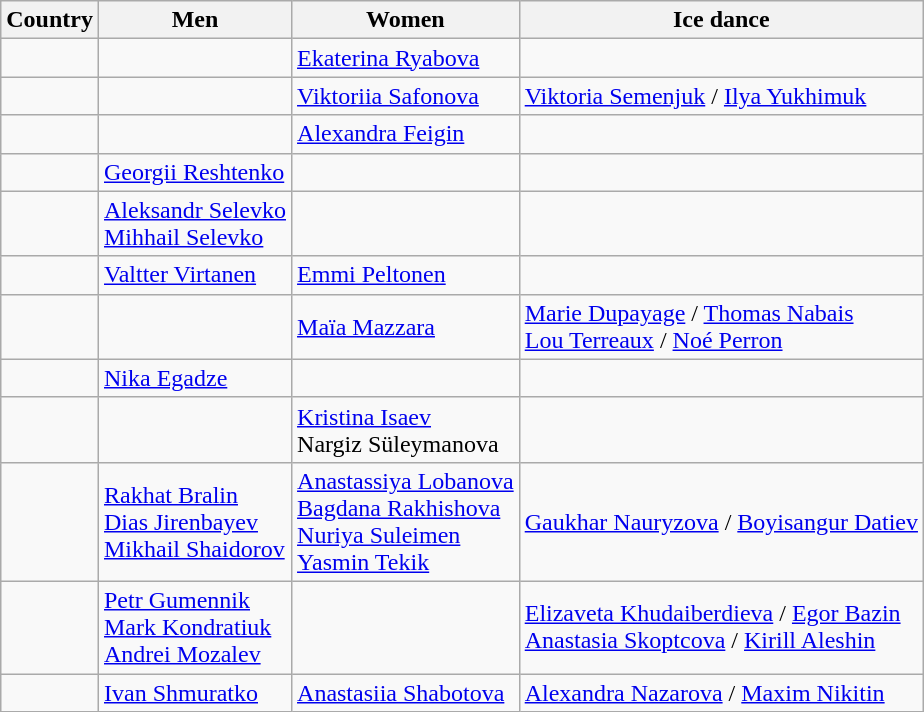<table class="wikitable">
<tr>
<th>Country</th>
<th>Men</th>
<th>Women</th>
<th>Ice dance</th>
</tr>
<tr>
<td></td>
<td></td>
<td><a href='#'>Ekaterina Ryabova</a></td>
<td></td>
</tr>
<tr>
<td></td>
<td></td>
<td><a href='#'>Viktoriia Safonova</a></td>
<td><a href='#'>Viktoria Semenjuk</a> / <a href='#'>Ilya Yukhimuk</a></td>
</tr>
<tr>
<td></td>
<td></td>
<td><a href='#'>Alexandra Feigin</a></td>
<td></td>
</tr>
<tr>
<td></td>
<td><a href='#'>Georgii Reshtenko</a></td>
<td></td>
<td></td>
</tr>
<tr>
<td></td>
<td><a href='#'>Aleksandr Selevko</a> <br> <a href='#'>Mihhail Selevko</a></td>
<td></td>
<td></td>
</tr>
<tr>
<td></td>
<td><a href='#'>Valtter Virtanen</a></td>
<td><a href='#'>Emmi Peltonen</a></td>
<td></td>
</tr>
<tr>
<td></td>
<td></td>
<td><a href='#'>Maïa Mazzara</a></td>
<td><a href='#'>Marie Dupayage</a> / <a href='#'>Thomas Nabais</a> <br> <a href='#'>Lou Terreaux</a> / <a href='#'>Noé Perron</a></td>
</tr>
<tr>
<td></td>
<td><a href='#'>Nika Egadze</a></td>
<td></td>
<td></td>
</tr>
<tr>
<td></td>
<td></td>
<td><a href='#'>Kristina Isaev</a> <br> Nargiz Süleymanova</td>
<td></td>
</tr>
<tr>
<td></td>
<td><a href='#'>Rakhat Bralin</a> <br> <a href='#'>Dias Jirenbayev</a> <br> <a href='#'>Mikhail Shaidorov</a></td>
<td><a href='#'>Anastassiya Lobanova</a> <br> <a href='#'>Bagdana Rakhishova</a> <br> <a href='#'>Nuriya Suleimen</a> <br> <a href='#'>Yasmin Tekik</a></td>
<td><a href='#'>Gaukhar Nauryzova</a> / <a href='#'>Boyisangur Datiev</a></td>
</tr>
<tr>
<td></td>
<td><a href='#'>Petr Gumennik</a> <br> <a href='#'>Mark Kondratiuk</a> <br> <a href='#'>Andrei Mozalev</a></td>
<td></td>
<td><a href='#'>Elizaveta Khudaiberdieva</a> / <a href='#'>Egor Bazin</a> <br> <a href='#'>Anastasia Skoptcova</a> / <a href='#'>Kirill Aleshin</a></td>
</tr>
<tr>
<td></td>
<td><a href='#'>Ivan Shmuratko</a></td>
<td><a href='#'>Anastasiia Shabotova</a></td>
<td><a href='#'>Alexandra Nazarova</a> / <a href='#'>Maxim Nikitin</a></td>
</tr>
</table>
